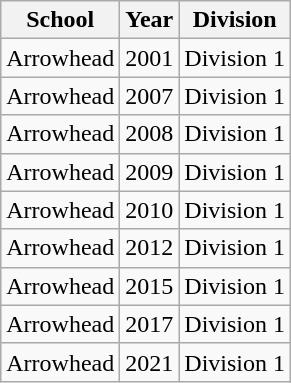<table class="wikitable">
<tr>
<th>School</th>
<th>Year</th>
<th>Division</th>
</tr>
<tr>
<td>Arrowhead</td>
<td>2001</td>
<td>Division 1</td>
</tr>
<tr>
<td>Arrowhead</td>
<td>2007</td>
<td>Division 1</td>
</tr>
<tr>
<td>Arrowhead</td>
<td>2008</td>
<td>Division 1</td>
</tr>
<tr>
<td>Arrowhead</td>
<td>2009</td>
<td>Division 1</td>
</tr>
<tr>
<td>Arrowhead</td>
<td>2010</td>
<td>Division 1</td>
</tr>
<tr>
<td>Arrowhead</td>
<td>2012</td>
<td>Division 1</td>
</tr>
<tr>
<td>Arrowhead</td>
<td>2015</td>
<td>Division 1</td>
</tr>
<tr>
<td>Arrowhead</td>
<td>2017</td>
<td>Division 1</td>
</tr>
<tr>
<td>Arrowhead</td>
<td>2021</td>
<td>Division 1</td>
</tr>
</table>
